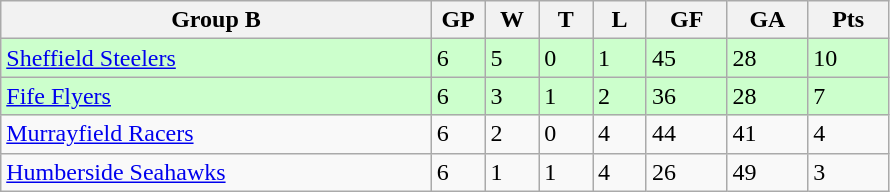<table class="wikitable">
<tr>
<th width="40%">Group B</th>
<th width="5%">GP</th>
<th width="5%">W</th>
<th width="5%">T</th>
<th width="5%">L</th>
<th width="7.5%">GF</th>
<th width="7.5%">GA</th>
<th width="7.5%">Pts</th>
</tr>
<tr bgcolor="#CCFFCC">
<td><a href='#'>Sheffield Steelers</a></td>
<td>6</td>
<td>5</td>
<td>0</td>
<td>1</td>
<td>45</td>
<td>28</td>
<td>10</td>
</tr>
<tr bgcolor="#CCFFCC">
<td><a href='#'>Fife Flyers</a></td>
<td>6</td>
<td>3</td>
<td>1</td>
<td>2</td>
<td>36</td>
<td>28</td>
<td>7</td>
</tr>
<tr>
<td><a href='#'>Murrayfield Racers</a></td>
<td>6</td>
<td>2</td>
<td>0</td>
<td>4</td>
<td>44</td>
<td>41</td>
<td>4</td>
</tr>
<tr>
<td><a href='#'>Humberside Seahawks</a></td>
<td>6</td>
<td>1</td>
<td>1</td>
<td>4</td>
<td>26</td>
<td>49</td>
<td>3</td>
</tr>
</table>
